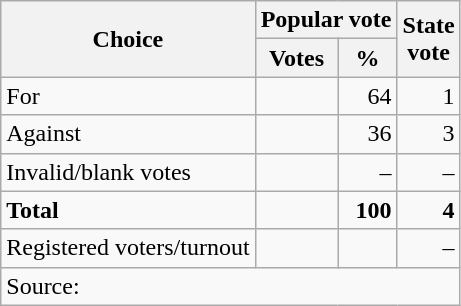<table class=wikitable style=text-align:right>
<tr>
<th rowspan=2>Choice</th>
<th colspan=2>Popular vote</th>
<th rowspan=2>State<br>vote</th>
</tr>
<tr>
<th>Votes</th>
<th>%</th>
</tr>
<tr>
<td align=left>For</td>
<td></td>
<td>64</td>
<td>1</td>
</tr>
<tr>
<td align=left>Against</td>
<td></td>
<td>36</td>
<td>3</td>
</tr>
<tr>
<td align=left>Invalid/blank votes</td>
<td></td>
<td>–</td>
<td>–</td>
</tr>
<tr>
<td align=left><strong>Total</strong></td>
<td></td>
<td><strong>100</strong></td>
<td><strong>4</strong></td>
</tr>
<tr>
<td align=left>Registered voters/turnout</td>
<td></td>
<td></td>
<td>–</td>
</tr>
<tr>
<td colspan=4 align=left>Source: </td>
</tr>
</table>
